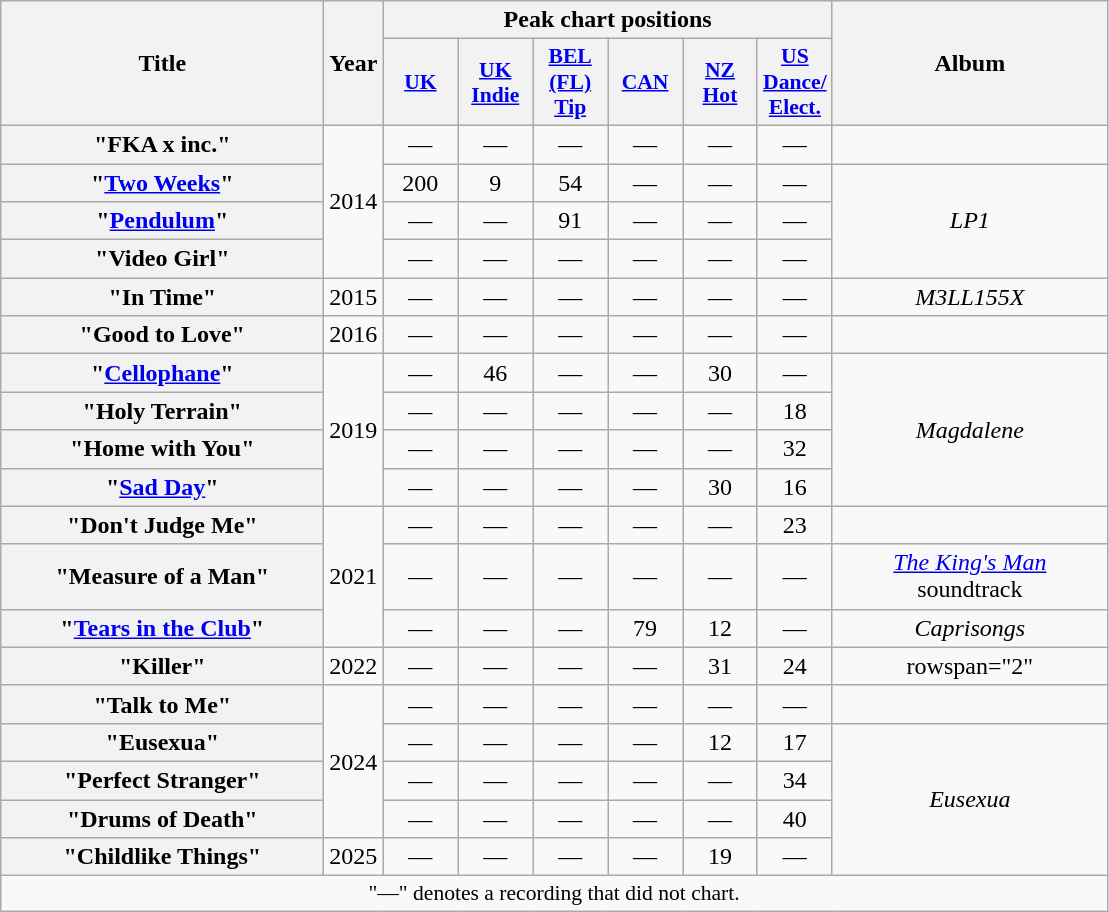<table class="wikitable plainrowheaders" style="text-align:center;">
<tr>
<th scope="col" rowspan="2" style="width:13em;">Title</th>
<th scope="col" rowspan="2" style="width:1em;">Year</th>
<th scope="col" colspan="6">Peak chart positions</th>
<th scope="col" rowspan="2" style="width:11em;">Album</th>
</tr>
<tr>
<th scope="col" style="width:3em;font-size:90%;"><a href='#'>UK</a><br></th>
<th scope="col" style="width:3em;font-size:90%;"><a href='#'>UK<br>Indie</a><br></th>
<th scope="col" style="width:3em;font-size:90%;"><a href='#'>BEL<br>(FL)<br>Tip</a><br></th>
<th scope="col" style="width:3em;font-size:90%;"><a href='#'>CAN</a><br></th>
<th scope="col" style="width:3em;font-size:90%;"><a href='#'>NZ<br>Hot</a><br></th>
<th scope="col" style="width:3em;font-size:90%;"><a href='#'>US<br>Dance/<br>Elect.</a><br></th>
</tr>
<tr>
<th scope="row">"FKA x inc." <br> </th>
<td rowspan="4">2014</td>
<td>—</td>
<td>—</td>
<td>—</td>
<td>—</td>
<td>—</td>
<td>—</td>
<td></td>
</tr>
<tr>
<th scope="row">"<a href='#'>Two Weeks</a>"</th>
<td>200</td>
<td>9</td>
<td>54</td>
<td>—</td>
<td>—</td>
<td>—</td>
<td rowspan="3"><em>LP1</em></td>
</tr>
<tr>
<th scope="row">"<a href='#'>Pendulum</a>"</th>
<td>—</td>
<td>—</td>
<td>91</td>
<td>—</td>
<td>—</td>
<td>—</td>
</tr>
<tr>
<th scope="row">"Video Girl"</th>
<td>—</td>
<td>—</td>
<td>—</td>
<td>—</td>
<td>—</td>
<td>—</td>
</tr>
<tr>
<th scope="row">"In Time"</th>
<td>2015</td>
<td>—</td>
<td>—</td>
<td>—</td>
<td>—</td>
<td>—</td>
<td>—</td>
<td><em>M3LL155X</em></td>
</tr>
<tr>
<th scope="row">"Good to Love"</th>
<td>2016</td>
<td>—</td>
<td>—</td>
<td>—</td>
<td>—</td>
<td>—</td>
<td>—</td>
<td></td>
</tr>
<tr>
<th scope="row">"<a href='#'>Cellophane</a>"</th>
<td rowspan="4">2019</td>
<td>—</td>
<td>46</td>
<td>—</td>
<td>—</td>
<td>30</td>
<td>—</td>
<td rowspan="4"><em>Magdalene</em></td>
</tr>
<tr>
<th scope="row">"Holy Terrain"<br></th>
<td>—</td>
<td>—</td>
<td>—</td>
<td>—</td>
<td>—</td>
<td>18</td>
</tr>
<tr>
<th scope="row">"Home with You"</th>
<td>—</td>
<td>—</td>
<td>—</td>
<td>—</td>
<td>—</td>
<td>32</td>
</tr>
<tr>
<th scope="row">"<a href='#'>Sad Day</a>"</th>
<td>—</td>
<td>—</td>
<td>—</td>
<td>—</td>
<td>30</td>
<td>16</td>
</tr>
<tr>
<th scope="row">"Don't Judge Me"<br></th>
<td rowspan="3">2021</td>
<td>—</td>
<td>—</td>
<td>—</td>
<td>—</td>
<td>—</td>
<td>23</td>
<td></td>
</tr>
<tr>
<th scope="row">"Measure of a Man"<br></th>
<td>—</td>
<td>—</td>
<td>—</td>
<td>—</td>
<td>—</td>
<td>—</td>
<td><em><a href='#'>The King's Man</a></em> soundtrack</td>
</tr>
<tr>
<th scope="row">"<a href='#'>Tears in the Club</a>"<br></th>
<td>—</td>
<td>—</td>
<td>—</td>
<td>79</td>
<td>12</td>
<td>—</td>
<td><em>Caprisongs</em></td>
</tr>
<tr>
<th scope="row">"Killer"</th>
<td>2022</td>
<td>—</td>
<td>—</td>
<td>—</td>
<td>—</td>
<td>31</td>
<td>24</td>
<td>rowspan="2" </td>
</tr>
<tr>
<th scope="row">"Talk to Me"<br></th>
<td rowspan="4">2024</td>
<td>—</td>
<td>—</td>
<td>—</td>
<td>—</td>
<td>—</td>
<td>—</td>
</tr>
<tr>
<th scope="row">"Eusexua"</th>
<td>—</td>
<td>—</td>
<td>—</td>
<td>—</td>
<td>12</td>
<td>17</td>
<td rowspan="4"><em>Eusexua</em></td>
</tr>
<tr>
<th scope="row">"Perfect Stranger"</th>
<td>—</td>
<td>—</td>
<td>—</td>
<td>—</td>
<td>—</td>
<td>34</td>
</tr>
<tr>
<th scope="row">"Drums of Death"<br></th>
<td>—</td>
<td>—</td>
<td>—</td>
<td>—</td>
<td>—</td>
<td>40</td>
</tr>
<tr>
<th scope="row">"Childlike Things"<br></th>
<td>2025</td>
<td>—</td>
<td>—</td>
<td>—</td>
<td>—</td>
<td>19</td>
<td>—</td>
</tr>
<tr>
<td colspan="9" style="font-size:90%">"—" denotes a recording that did not chart.</td>
</tr>
</table>
